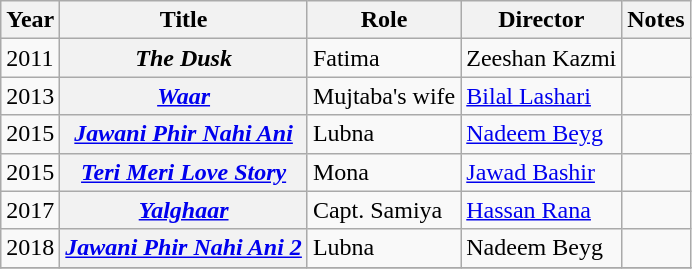<table class="wikitable sortable plainrowheaders">
<tr style="text-align:center;">
<th scope="col">Year</th>
<th scope="col">Title</th>
<th scope="col">Role</th>
<th scope="col">Director</th>
<th class="unsortable" scope="col">Notes</th>
</tr>
<tr>
<td>2011</td>
<th scope="row"><em>The Dusk</em></th>
<td>Fatima</td>
<td>Zeeshan Kazmi</td>
<td></td>
</tr>
<tr>
<td>2013</td>
<th scope="row"><em><a href='#'>Waar</a></em></th>
<td>Mujtaba's wife</td>
<td><a href='#'>Bilal Lashari</a></td>
<td></td>
</tr>
<tr>
<td>2015</td>
<th scope="row"><em><a href='#'>Jawani Phir Nahi Ani</a></em></th>
<td>Lubna</td>
<td><a href='#'>Nadeem Beyg</a></td>
<td></td>
</tr>
<tr>
<td>2015</td>
<th scope="row"><em><a href='#'>Teri Meri Love Story</a></em></th>
<td>Mona</td>
<td><a href='#'>Jawad Bashir</a></td>
<td></td>
</tr>
<tr>
<td>2017</td>
<th scope="row"><em><a href='#'>Yalghaar</a></em></th>
<td>Capt. Samiya</td>
<td><a href='#'>Hassan Rana</a></td>
<td></td>
</tr>
<tr>
<td>2018</td>
<th scope="row"><em><a href='#'>Jawani Phir Nahi Ani 2</a></em></th>
<td>Lubna</td>
<td>Nadeem Beyg</td>
<td></td>
</tr>
<tr>
</tr>
</table>
